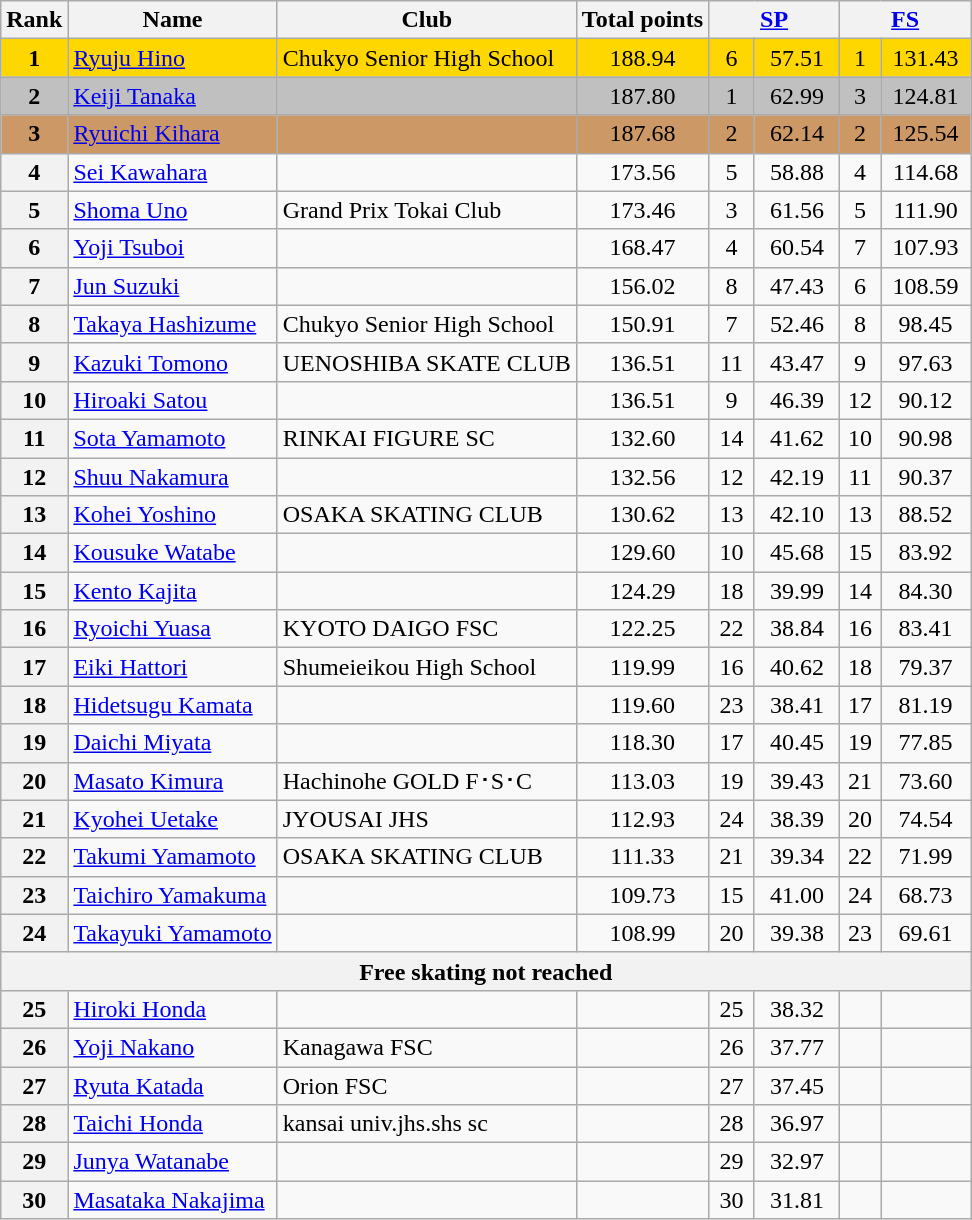<table class="wikitable sortable">
<tr>
<th>Rank</th>
<th>Name</th>
<th>Club</th>
<th>Total points</th>
<th colspan="2" width="80px"><a href='#'>SP</a></th>
<th colspan="2" width="80px"><a href='#'>FS</a></th>
</tr>
<tr bgcolor="gold">
<td align="center"><strong>1</strong></td>
<td><a href='#'>Ryuju Hino</a></td>
<td>Chukyo Senior High School</td>
<td align="center">188.94</td>
<td align="center">6</td>
<td align="center">57.51</td>
<td align="center">1</td>
<td align="center">131.43</td>
</tr>
<tr bgcolor="silver">
<td align="center"><strong>2</strong></td>
<td><a href='#'>Keiji Tanaka</a></td>
<td></td>
<td align="center">187.80</td>
<td align="center">1</td>
<td align="center">62.99</td>
<td align="center">3</td>
<td align="center">124.81</td>
</tr>
<tr bgcolor="cc9966">
<td align="center"><strong>3</strong></td>
<td><a href='#'>Ryuichi Kihara</a></td>
<td></td>
<td align="center">187.68</td>
<td align="center">2</td>
<td align="center">62.14</td>
<td align="center">2</td>
<td align="center">125.54</td>
</tr>
<tr>
<th>4</th>
<td><a href='#'>Sei Kawahara</a></td>
<td></td>
<td align="center">173.56</td>
<td align="center">5</td>
<td align="center">58.88</td>
<td align="center">4</td>
<td align="center">114.68</td>
</tr>
<tr>
<th>5</th>
<td><a href='#'>Shoma Uno</a></td>
<td>Grand Prix Tokai Club</td>
<td align="center">173.46</td>
<td align="center">3</td>
<td align="center">61.56</td>
<td align="center">5</td>
<td align="center">111.90</td>
</tr>
<tr>
<th>6</th>
<td><a href='#'>Yoji Tsuboi</a></td>
<td></td>
<td align="center">168.47</td>
<td align="center">4</td>
<td align="center">60.54</td>
<td align="center">7</td>
<td align="center">107.93</td>
</tr>
<tr>
<th>7</th>
<td><a href='#'>Jun Suzuki</a></td>
<td></td>
<td align="center">156.02</td>
<td align="center">8</td>
<td align="center">47.43</td>
<td align="center">6</td>
<td align="center">108.59</td>
</tr>
<tr>
<th>8</th>
<td><a href='#'>Takaya Hashizume</a></td>
<td>Chukyo Senior High School</td>
<td align="center">150.91</td>
<td align="center">7</td>
<td align="center">52.46</td>
<td align="center">8</td>
<td align="center">98.45</td>
</tr>
<tr>
<th>9</th>
<td><a href='#'>Kazuki Tomono</a></td>
<td>UENOSHIBA SKATE CLUB</td>
<td align="center">136.51</td>
<td align="center">11</td>
<td align="center">43.47</td>
<td align="center">9</td>
<td align="center">97.63</td>
</tr>
<tr>
<th>10</th>
<td><a href='#'>Hiroaki Satou</a></td>
<td></td>
<td align="center">136.51</td>
<td align="center">9</td>
<td align="center">46.39</td>
<td align="center">12</td>
<td align="center">90.12</td>
</tr>
<tr>
<th>11</th>
<td><a href='#'>Sota Yamamoto</a></td>
<td>RINKAI FIGURE SC</td>
<td align="center">132.60</td>
<td align="center">14</td>
<td align="center">41.62</td>
<td align="center">10</td>
<td align="center">90.98</td>
</tr>
<tr>
<th>12</th>
<td><a href='#'>Shuu Nakamura</a></td>
<td></td>
<td align="center">132.56</td>
<td align="center">12</td>
<td align="center">42.19</td>
<td align="center">11</td>
<td align="center">90.37</td>
</tr>
<tr>
<th>13</th>
<td><a href='#'>Kohei Yoshino</a></td>
<td>OSAKA SKATING CLUB</td>
<td align="center">130.62</td>
<td align="center">13</td>
<td align="center">42.10</td>
<td align="center">13</td>
<td align="center">88.52</td>
</tr>
<tr>
<th>14</th>
<td><a href='#'>Kousuke Watabe</a></td>
<td></td>
<td align="center">129.60</td>
<td align="center">10</td>
<td align="center">45.68</td>
<td align="center">15</td>
<td align="center">83.92</td>
</tr>
<tr>
<th>15</th>
<td><a href='#'>Kento Kajita</a></td>
<td></td>
<td align="center">124.29</td>
<td align="center">18</td>
<td align="center">39.99</td>
<td align="center">14</td>
<td align="center">84.30</td>
</tr>
<tr>
<th>16</th>
<td><a href='#'>Ryoichi Yuasa</a></td>
<td>KYOTO DAIGO FSC</td>
<td align="center">122.25</td>
<td align="center">22</td>
<td align="center">38.84</td>
<td align="center">16</td>
<td align="center">83.41</td>
</tr>
<tr>
<th>17</th>
<td><a href='#'>Eiki Hattori</a></td>
<td>Shumeieikou High School</td>
<td align="center">119.99</td>
<td align="center">16</td>
<td align="center">40.62</td>
<td align="center">18</td>
<td align="center">79.37</td>
</tr>
<tr>
<th>18</th>
<td><a href='#'>Hidetsugu Kamata</a></td>
<td></td>
<td align="center">119.60</td>
<td align="center">23</td>
<td align="center">38.41</td>
<td align="center">17</td>
<td align="center">81.19</td>
</tr>
<tr>
<th>19</th>
<td><a href='#'>Daichi Miyata</a></td>
<td></td>
<td align="center">118.30</td>
<td align="center">17</td>
<td align="center">40.45</td>
<td align="center">19</td>
<td align="center">77.85</td>
</tr>
<tr>
<th>20</th>
<td><a href='#'>Masato Kimura</a></td>
<td>Hachinohe GOLD F･S･C</td>
<td align="center">113.03</td>
<td align="center">19</td>
<td align="center">39.43</td>
<td align="center">21</td>
<td align="center">73.60</td>
</tr>
<tr>
<th>21</th>
<td><a href='#'>Kyohei Uetake</a></td>
<td>JYOUSAI JHS</td>
<td align="center">112.93</td>
<td align="center">24</td>
<td align="center">38.39</td>
<td align="center">20</td>
<td align="center">74.54</td>
</tr>
<tr>
<th>22</th>
<td><a href='#'>Takumi Yamamoto</a></td>
<td>OSAKA SKATING CLUB</td>
<td align="center">111.33</td>
<td align="center">21</td>
<td align="center">39.34</td>
<td align="center">22</td>
<td align="center">71.99</td>
</tr>
<tr>
<th>23</th>
<td><a href='#'>Taichiro Yamakuma</a></td>
<td></td>
<td align="center">109.73</td>
<td align="center">15</td>
<td align="center">41.00</td>
<td align="center">24</td>
<td align="center">68.73</td>
</tr>
<tr>
<th>24</th>
<td><a href='#'>Takayuki Yamamoto</a></td>
<td></td>
<td align="center">108.99</td>
<td align="center">20</td>
<td align="center">39.38</td>
<td align="center">23</td>
<td align="center">69.61</td>
</tr>
<tr>
<th colspan=8>Free skating not reached</th>
</tr>
<tr>
<th>25</th>
<td><a href='#'>Hiroki Honda</a></td>
<td></td>
<td></td>
<td align="center">25</td>
<td align="center">38.32</td>
<td></td>
<td></td>
</tr>
<tr>
<th>26</th>
<td><a href='#'>Yoji Nakano</a></td>
<td>Kanagawa FSC</td>
<td></td>
<td align="center">26</td>
<td align="center">37.77</td>
<td></td>
<td></td>
</tr>
<tr>
<th>27</th>
<td><a href='#'>Ryuta Katada</a></td>
<td>Orion FSC</td>
<td></td>
<td align="center">27</td>
<td align="center">37.45</td>
<td></td>
<td></td>
</tr>
<tr>
<th>28</th>
<td><a href='#'>Taichi Honda</a></td>
<td>kansai univ.jhs.shs sc</td>
<td></td>
<td align="center">28</td>
<td align="center">36.97</td>
<td></td>
<td></td>
</tr>
<tr>
<th>29</th>
<td><a href='#'>Junya Watanabe</a></td>
<td></td>
<td></td>
<td align="center">29</td>
<td align="center">32.97</td>
<td></td>
<td></td>
</tr>
<tr>
<th>30</th>
<td><a href='#'>Masataka Nakajima</a></td>
<td></td>
<td></td>
<td align="center">30</td>
<td align="center">31.81</td>
<td></td>
<td></td>
</tr>
</table>
